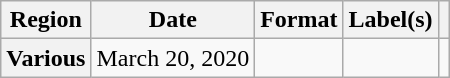<table class="wikitable plainrowheaders">
<tr>
<th scope="col">Region</th>
<th scope="col">Date</th>
<th scope="col">Format</th>
<th scope="col">Label(s)</th>
<th scope="col"></th>
</tr>
<tr>
<th scope="row">Various</th>
<td>March 20, 2020</td>
<td></td>
<td></td>
<td align=center></td>
</tr>
</table>
